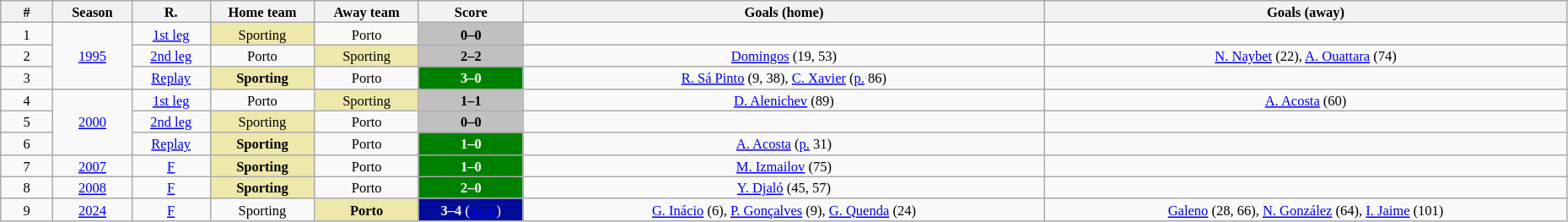<table class="wikitable" style="width:98%; margin:0 left; font-size: 11px">
<tr>
<th width=2%>#</th>
<th class="unsortable" width=3%>Season</th>
<th width=3%>R.</th>
<th width=4%>Home team</th>
<th width=4%>Away team</th>
<th width=4%>Score</th>
<th width=20%>Goals (home)</th>
<th width=20%>Goals (away)</th>
</tr>
<tr style="text-align:center;">
<td>1</td>
<td rowspan="3"><a href='#'>1995</a></td>
<td><a href='#'>1st leg</a></td>
<td bgcolor="#EEE8AA">Sporting</td>
<td>Porto</td>
<td style="color:black; background:silver"><strong>0–0</strong></td>
<td></td>
<td></td>
</tr>
<tr style="text-align:center;">
<td>2</td>
<td><a href='#'>2nd leg</a></td>
<td>Porto</td>
<td bgcolor="#EEE8AA">Sporting</td>
<td style="color:black; background:silver"><strong>2–2</strong></td>
<td><a href='#'>Domingos</a> (19, 53)</td>
<td><a href='#'>N. Naybet</a> (22), <a href='#'>A. Ouattara</a> (74)</td>
</tr>
<tr style="text-align:center;">
<td>3</td>
<td><a href='#'>Replay</a></td>
<td bgcolor="#EEE8AA"><strong>Sporting</strong></td>
<td>Porto</td>
<td style="color:white; background:green"><strong>3–0</strong></td>
<td><a href='#'>R. Sá Pinto</a> (9, 38), <a href='#'>C. Xavier</a> (<a href='#'>p.</a> 86)</td>
<td></td>
</tr>
<tr style="text-align:center;">
<td>4</td>
<td rowspan="3"><a href='#'>2000</a></td>
<td><a href='#'>1st leg</a></td>
<td>Porto</td>
<td bgcolor="#EEE8AA">Sporting</td>
<td style="color:black; background:silver"><strong>1–1</strong></td>
<td><a href='#'>D. Alenichev</a> (89)</td>
<td><a href='#'>A. Acosta</a> (60)</td>
</tr>
<tr style="text-align:center;">
<td>5</td>
<td><a href='#'>2nd leg</a></td>
<td bgcolor="#EEE8AA">Sporting</td>
<td>Porto</td>
<td style="color:black; background:silver"><strong>0–0</strong></td>
<td></td>
<td></td>
</tr>
<tr style="text-align:center;">
<td>6</td>
<td><a href='#'>Replay</a></td>
<td bgcolor="#EEE8AA"><strong>Sporting</strong></td>
<td>Porto</td>
<td style="color:white; background:green"><strong>1–0</strong></td>
<td><a href='#'>A. Acosta</a> (<a href='#'>p.</a> 31)</td>
<td></td>
</tr>
<tr style="text-align:center;">
<td>7</td>
<td><a href='#'>2007</a></td>
<td><a href='#'>F</a></td>
<td bgcolor="#EEE8AA"><strong>Sporting</strong></td>
<td>Porto</td>
<td style="color:white; background:green"><strong>1–0</strong></td>
<td><a href='#'>M. Izmailov</a> (75)</td>
<td></td>
</tr>
<tr style="text-align:center;">
<td>8</td>
<td><a href='#'>2008</a></td>
<td><a href='#'>F</a></td>
<td bgcolor="#EEE8AA"><strong>Sporting</strong></td>
<td>Porto</td>
<td style="color:white; background:green"><strong>2–0</strong></td>
<td><a href='#'>Y. Djaló</a> (45, 57)</td>
<td></td>
</tr>
<tr style="text-align:center;">
<td>9</td>
<td><a href='#'>2024</a></td>
<td><a href='#'>F</a></td>
<td>Sporting</td>
<td bgcolor="#EEE8AA"><strong>Porto</strong></td>
<td style="color:white; background:#000C99"><strong>3–4</strong> (<a href='#'><span>a.e.t.</span></a>)</td>
<td><a href='#'>G. Inácio</a> (6), <a href='#'>P. Gonçalves</a> (9), <a href='#'>G. Quenda</a> (24)</td>
<td><a href='#'>Galeno</a> (28, 66), <a href='#'>N. González</a> (64), <a href='#'>I. Jaime</a> (101)</td>
</tr>
</table>
